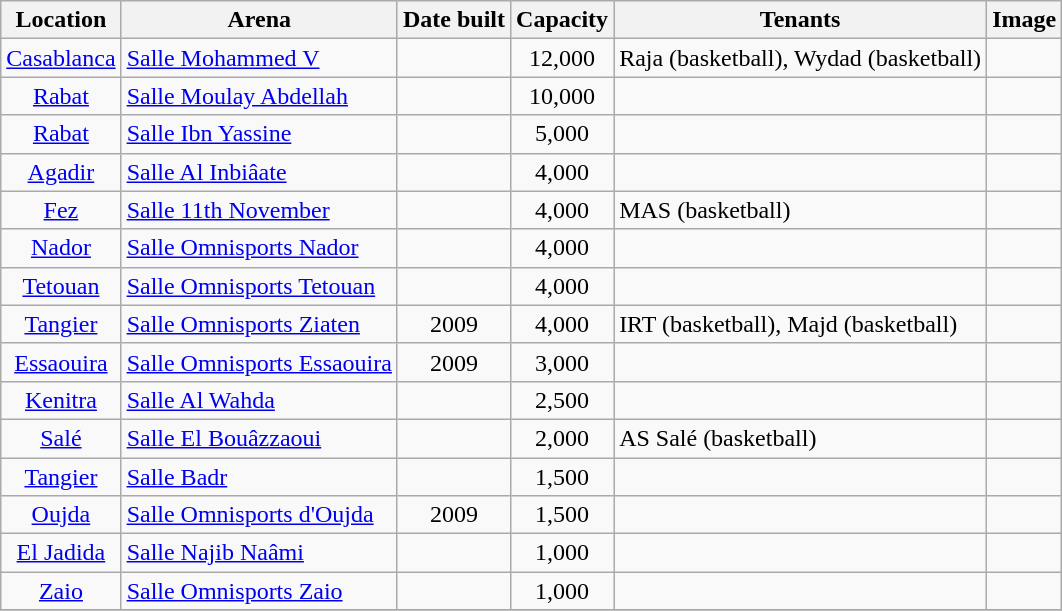<table class="wikitable sortable">
<tr>
<th>Location</th>
<th>Arena</th>
<th>Date built</th>
<th>Capacity</th>
<th>Tenants</th>
<th>Image</th>
</tr>
<tr>
<td align=center><a href='#'>Casablanca</a></td>
<td><a href='#'>Salle Mohammed V</a></td>
<td align=center></td>
<td align=center>12,000</td>
<td>Raja (basketball), Wydad (basketball)</td>
<td></td>
</tr>
<tr>
<td align=center><a href='#'>Rabat</a></td>
<td><a href='#'>Salle Moulay Abdellah</a></td>
<td align=center></td>
<td align=center>10,000</td>
<td></td>
<td></td>
</tr>
<tr>
<td align=center><a href='#'>Rabat</a></td>
<td><a href='#'>Salle Ibn Yassine</a></td>
<td align=center></td>
<td align=center>5,000</td>
<td></td>
<td></td>
</tr>
<tr>
<td align=center><a href='#'>Agadir</a></td>
<td><a href='#'>Salle Al Inbiâate</a></td>
<td align=center></td>
<td align=center>4,000</td>
<td></td>
<td></td>
</tr>
<tr>
<td align=center><a href='#'>Fez</a></td>
<td><a href='#'>Salle 11th November</a></td>
<td align=center></td>
<td align=center>4,000</td>
<td>MAS (basketball)</td>
<td></td>
</tr>
<tr>
<td align=center><a href='#'>Nador</a></td>
<td><a href='#'>Salle Omnisports Nador</a></td>
<td align=center></td>
<td align=center>4,000</td>
<td></td>
<td></td>
</tr>
<tr>
<td align=center><a href='#'>Tetouan</a></td>
<td><a href='#'>Salle Omnisports Tetouan</a></td>
<td align=center></td>
<td align=center>4,000</td>
<td></td>
<td></td>
</tr>
<tr>
<td align=center><a href='#'>Tangier</a></td>
<td><a href='#'>Salle Omnisports Ziaten</a></td>
<td align=center>2009</td>
<td align=center>4,000</td>
<td>IRT (basketball), Majd (basketball)</td>
<td></td>
</tr>
<tr>
<td align=center><a href='#'>Essaouira</a></td>
<td><a href='#'>Salle Omnisports Essaouira</a></td>
<td align=center>2009</td>
<td align=center>3,000</td>
<td></td>
<td></td>
</tr>
<tr>
<td align=center><a href='#'>Kenitra</a></td>
<td><a href='#'>Salle Al Wahda</a></td>
<td align=center></td>
<td align=center>2,500</td>
<td></td>
<td></td>
</tr>
<tr>
<td align=center><a href='#'>Salé</a></td>
<td><a href='#'>Salle El Bouâzzaoui</a></td>
<td align=center></td>
<td align=center>2,000</td>
<td>AS Salé (basketball)</td>
<td></td>
</tr>
<tr>
<td align=center><a href='#'>Tangier</a></td>
<td><a href='#'>Salle Badr</a></td>
<td align=center></td>
<td align=center>1,500</td>
<td></td>
<td></td>
</tr>
<tr>
<td align=center><a href='#'>Oujda</a></td>
<td><a href='#'>Salle Omnisports d'Oujda</a></td>
<td align=center>2009</td>
<td align=center>1,500</td>
<td></td>
<td></td>
</tr>
<tr>
<td align=center><a href='#'>El Jadida</a></td>
<td><a href='#'>Salle Najib Naâmi</a></td>
<td align=center></td>
<td align=center>1,000</td>
<td></td>
<td></td>
</tr>
<tr>
<td align=center><a href='#'>Zaio</a></td>
<td><a href='#'>Salle Omnisports Zaio</a></td>
<td align=center></td>
<td align=center>1,000</td>
<td></td>
<td></td>
</tr>
<tr>
</tr>
</table>
